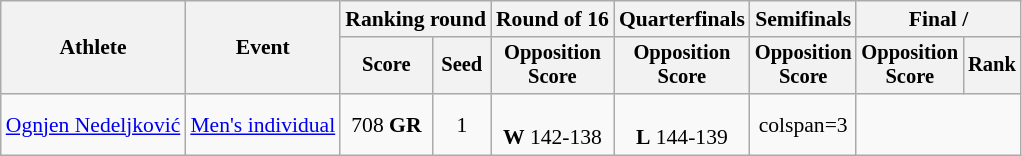<table class="wikitable" style="text-align:center; font-size:90%">
<tr>
<th rowspan="2">Athlete</th>
<th rowspan="2">Event</th>
<th colspan="2">Ranking round</th>
<th>Round of 16</th>
<th>Quarterfinals</th>
<th>Semifinals</th>
<th colspan="2">Final / </th>
</tr>
<tr style="font-size:95%">
<th>Score</th>
<th>Seed</th>
<th>Opposition<br>Score</th>
<th>Opposition<br>Score</th>
<th>Opposition<br>Score</th>
<th>Opposition<br>Score</th>
<th>Rank</th>
</tr>
<tr>
<td align="left"><a href='#'>Ognjen Nedeljković</a></td>
<td align="left"><a href='#'>Men's individual</a></td>
<td>708 <strong>GR</strong></td>
<td>1</td>
<td><br><strong>W</strong> 142-138</td>
<td><br><strong>L</strong> 144-139</td>
<td>colspan=3 </td>
</tr>
</table>
